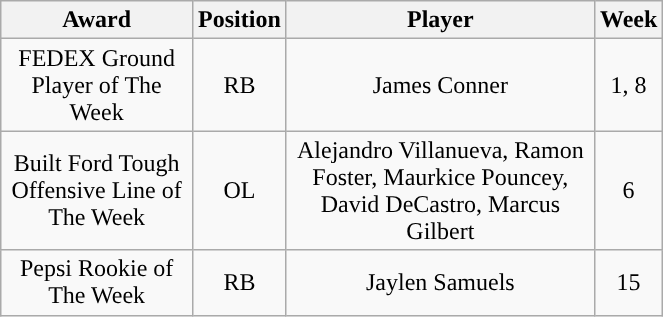<table class="wikitable" style="width: 35%; text-align:center">
<tr>
<th>Award</th>
<th>Position</th>
<th>Player</th>
<th>Week</th>
</tr>
<tr>
<td>FEDEX Ground Player of The Week</td>
<td>RB</td>
<td>James Conner</td>
<td>1, 8</td>
</tr>
<tr>
<td>Built Ford Tough Offensive Line of The Week</td>
<td>OL</td>
<td>Alejandro Villanueva, Ramon Foster, Maurkice Pouncey, David DeCastro, Marcus Gilbert</td>
<td>6</td>
</tr>
<tr>
<td>Pepsi Rookie of The Week</td>
<td>RB</td>
<td>Jaylen Samuels</td>
<td>15</td>
</tr>
</table>
